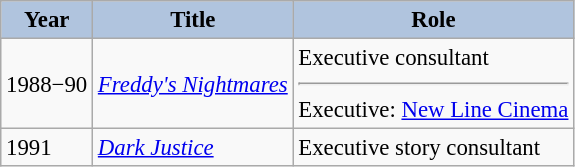<table class="wikitable" style="font-size:95%;">
<tr>
<th style="background:#B0C4DE;">Year</th>
<th style="background:#B0C4DE;">Title</th>
<th style="background:#B0C4DE;">Role</th>
</tr>
<tr>
<td>1988−90</td>
<td><em><a href='#'>Freddy's Nightmares</a></em></td>
<td>Executive consultant<hr>Executive: <a href='#'>New Line Cinema</a></td>
</tr>
<tr>
<td>1991</td>
<td><em><a href='#'>Dark Justice</a></em></td>
<td>Executive story consultant</td>
</tr>
</table>
